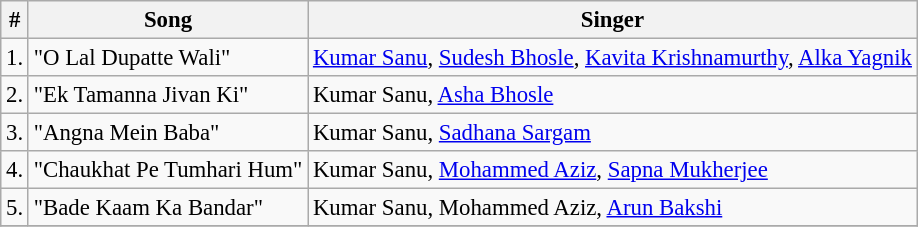<table class="wikitable sortable" style="font-size:95%;">
<tr>
<th>#</th>
<th>Song</th>
<th>Singer</th>
</tr>
<tr>
<td>1.</td>
<td>"O Lal Dupatte Wali"</td>
<td><a href='#'>Kumar Sanu</a>, <a href='#'>Sudesh Bhosle</a>, <a href='#'>Kavita Krishnamurthy</a>, <a href='#'>Alka Yagnik</a></td>
</tr>
<tr>
<td>2.</td>
<td>"Ek Tamanna Jivan Ki"</td>
<td>Kumar Sanu, <a href='#'>Asha Bhosle</a></td>
</tr>
<tr>
<td>3.</td>
<td>"Angna Mein Baba"</td>
<td>Kumar Sanu, <a href='#'>Sadhana Sargam</a></td>
</tr>
<tr>
<td>4.</td>
<td>"Chaukhat Pe Tumhari Hum"</td>
<td>Kumar Sanu, <a href='#'>Mohammed Aziz</a>, <a href='#'>Sapna Mukherjee</a></td>
</tr>
<tr>
<td>5.</td>
<td>"Bade Kaam Ka Bandar"</td>
<td>Kumar Sanu, Mohammed Aziz, <a href='#'>Arun Bakshi</a></td>
</tr>
<tr>
</tr>
</table>
